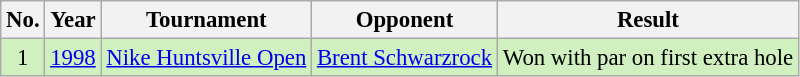<table class="wikitable" style="font-size:95%;">
<tr>
<th>No.</th>
<th>Year</th>
<th>Tournament</th>
<th>Opponent</th>
<th>Result</th>
</tr>
<tr style="background:#D0F0C0;">
<td align=center>1</td>
<td><a href='#'>1998</a></td>
<td><a href='#'>Nike Huntsville Open</a></td>
<td> <a href='#'>Brent Schwarzrock</a></td>
<td>Won with par on first extra hole</td>
</tr>
</table>
